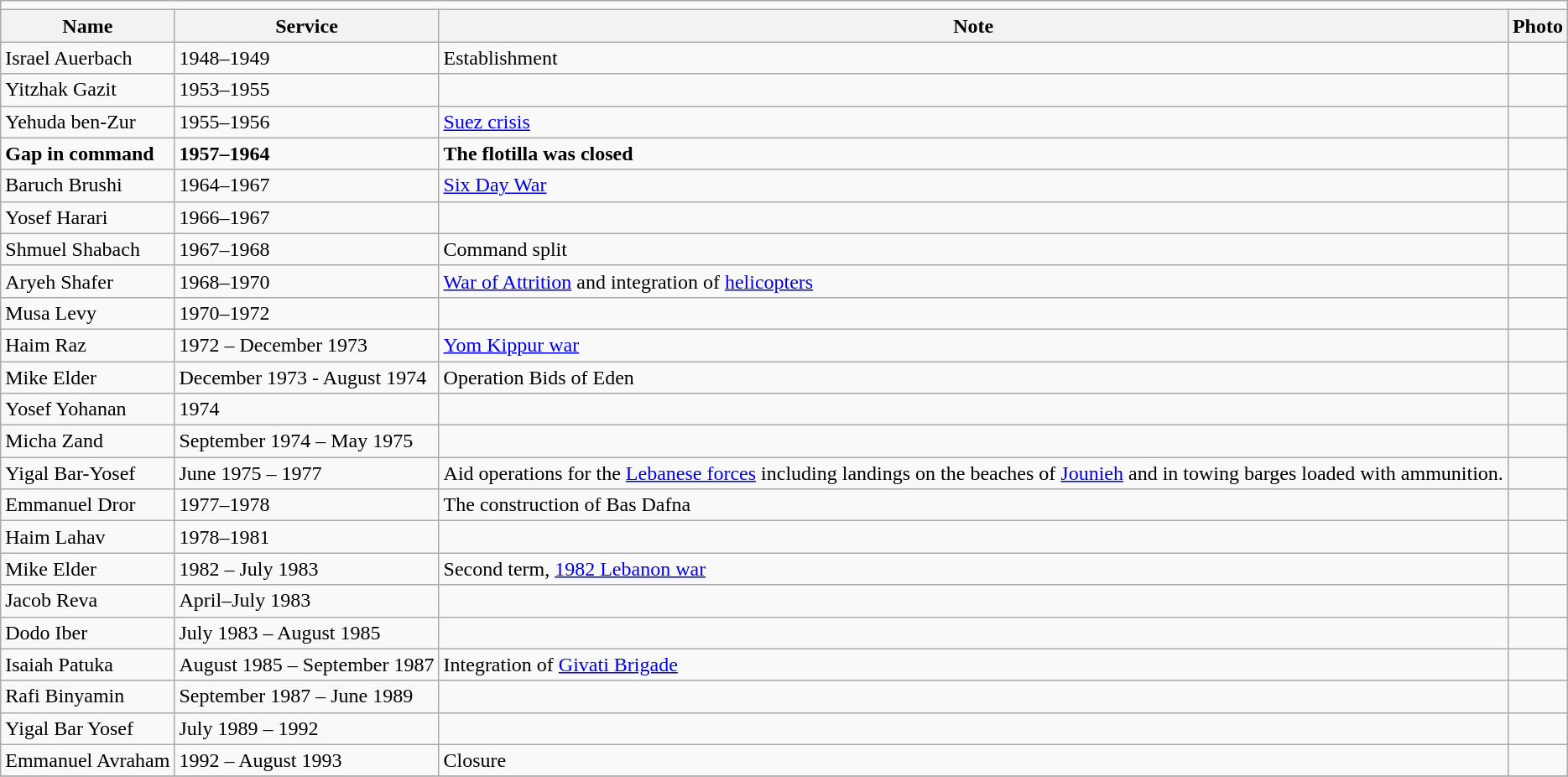<table border="1" align="center" class="wikitable mw-collapsible mw-collapsed">
<tr>
<td colspan="6"></td>
</tr>
<tr>
<th>Name</th>
<th>Service</th>
<th>Note</th>
<th>Photo</th>
</tr>
<tr>
<td>Israel Auerbach</td>
<td>1948–1949</td>
<td>Establishment</td>
<td></td>
</tr>
<tr>
<td>Yitzhak Gazit</td>
<td>1953–1955</td>
<td></td>
<td></td>
</tr>
<tr>
<td>Yehuda ben-Zur</td>
<td>1955–1956</td>
<td><a href='#'>Suez crisis</a></td>
<td></td>
</tr>
<tr>
<td><strong>Gap in command</strong></td>
<td><strong>1957–1964</strong></td>
<td><strong>The flotilla was closed </strong></td>
<td></td>
</tr>
<tr>
<td>Baruch Brushi</td>
<td>1964–1967</td>
<td><a href='#'>Six Day War</a></td>
<td></td>
</tr>
<tr>
<td>Yosef Harari</td>
<td>1966–1967</td>
<td></td>
<td></td>
</tr>
<tr>
<td>Shmuel Shabach</td>
<td>1967–1968</td>
<td>Command split</td>
<td></td>
</tr>
<tr>
<td>Aryeh Shafer</td>
<td>1968–1970</td>
<td><a href='#'>War of Attrition</a> and integration of <a href='#'>helicopters</a></td>
<td></td>
</tr>
<tr>
<td>Musa Levy</td>
<td>1970–1972</td>
<td></td>
<td></td>
</tr>
<tr>
<td>Haim Raz</td>
<td>1972 – December 1973</td>
<td><a href='#'>Yom Kippur war</a></td>
<td></td>
</tr>
<tr>
<td>Mike Elder</td>
<td>December 1973 - August 1974</td>
<td>Operation Bids of Eden</td>
<td></td>
</tr>
<tr>
<td>Yosef Yohanan</td>
<td>1974</td>
<td></td>
<td></td>
</tr>
<tr>
<td>Micha Zand</td>
<td>September 1974 – May 1975</td>
<td></td>
<td></td>
</tr>
<tr>
<td>Yigal Bar-Yosef</td>
<td>June 1975 – 1977</td>
<td>Aid operations for the <a href='#'>Lebanese forces</a> including landings on the beaches of <a href='#'>Jounieh</a> and in towing barges loaded with ammunition.</td>
<td></td>
</tr>
<tr>
<td>Emmanuel Dror</td>
<td>1977–1978</td>
<td>The construction of Bas Dafna</td>
<td></td>
</tr>
<tr>
<td>Haim Lahav</td>
<td>1978–1981</td>
<td></td>
<td></td>
</tr>
<tr>
<td>Mike Elder</td>
<td>1982 – July 1983</td>
<td>Second term, <a href='#'>1982 Lebanon war</a></td>
<td></td>
</tr>
<tr>
<td>Jacob Reva</td>
<td>April–July 1983</td>
<td></td>
<td></td>
</tr>
<tr>
<td>Dodo Iber</td>
<td>July 1983 – August 1985</td>
<td></td>
</tr>
<tr>
<td>Isaiah Patuka</td>
<td>August 1985 – September 1987</td>
<td>Integration of <a href='#'>Givati Brigade</a></td>
<td></td>
</tr>
<tr>
<td>Rafi Binyamin</td>
<td>September 1987 – June 1989</td>
<td></td>
<td></td>
</tr>
<tr>
<td>Yigal Bar Yosef</td>
<td>July 1989 – 1992</td>
<td></td>
<td></td>
</tr>
<tr>
<td>Emmanuel Avraham</td>
<td>1992 – August 1993</td>
<td>Closure</td>
<td></td>
</tr>
<tr>
</tr>
</table>
